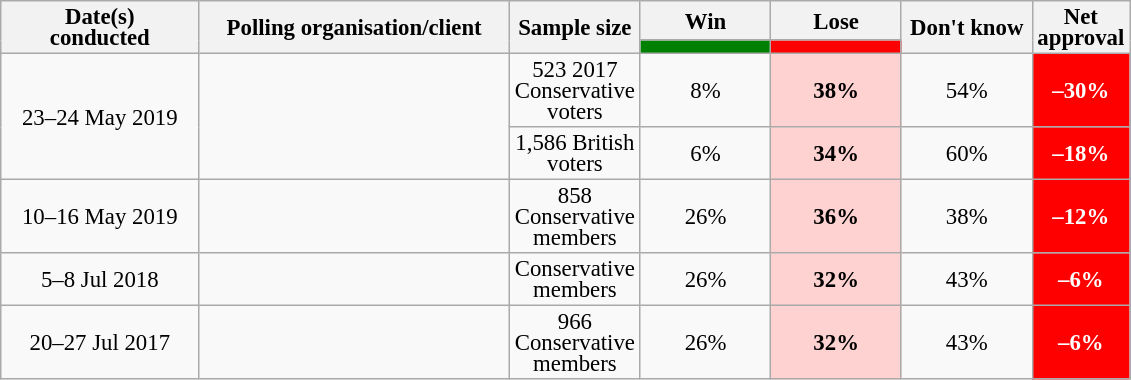<table class="wikitable collapsible sortable" style="text-align:center;font-size:95%;line-height:14px;">
<tr>
<th rowspan="2" style="width:125px;">Date(s)<br>conducted</th>
<th rowspan="2" style="width:200px;">Polling organisation/client</th>
<th rowspan="2" style="width:60px;">Sample size</th>
<th class="unsortable" style="width:80px;">Win</th>
<th class="unsortable" style="width: 80px;">Lose</th>
<th rowspan="2" class="unsortable" style="width:80px;">Don't know</th>
<th rowspan="2" class="unsortable" style="width:20px;">Net approval</th>
</tr>
<tr>
<th class="unsortable" style="background:green;width:60px;"></th>
<th class="unsortable" style="background:red;width:60px;"></th>
</tr>
<tr>
<td rowspan="2">23–24 May 2019</td>
<td rowspan="2"></td>
<td>523 2017 Conservative voters</td>
<td>8%</td>
<td style="background:#FFD2D2"><strong>38%</strong></td>
<td>54%</td>
<td style="background:red;color:white;"><strong>–30%</strong></td>
</tr>
<tr>
<td>1,586 British voters</td>
<td>6%</td>
<td style="background:#FFD2D2"><strong>34%</strong></td>
<td>60%</td>
<td style="background:red;color:white;"><strong>–18%</strong></td>
</tr>
<tr>
<td>10–16 May 2019</td>
<td></td>
<td>858 Conservative members</td>
<td>26%</td>
<td style="background:#FFD2D2"><strong>36%</strong></td>
<td>38%</td>
<td style="background:red;color:white;"><strong>–12%</strong></td>
</tr>
<tr>
<td>5–8 Jul 2018</td>
<td></td>
<td>Conservative members</td>
<td>26%</td>
<td style="background:#FFD2D2"><strong>32%</strong></td>
<td>43%</td>
<td style="background:red;color:white;"><strong>–6%</strong></td>
</tr>
<tr>
<td>20–27 Jul 2017</td>
<td></td>
<td>966 Conservative members</td>
<td>26%</td>
<td style="background:#FFD2D2"><strong>32%</strong></td>
<td>43%</td>
<td style="background:red;color:white;"><strong>–6%</strong></td>
</tr>
</table>
